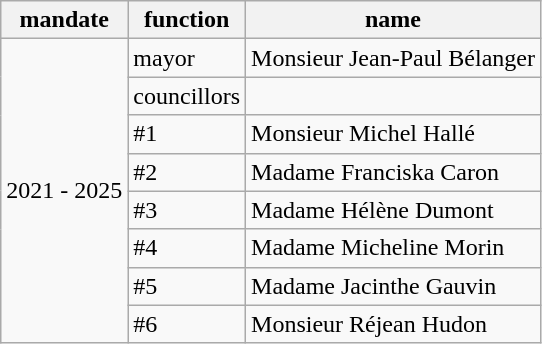<table class="wikitable">
<tr>
<th>mandate</th>
<th>function</th>
<th>name</th>
</tr>
<tr>
<td rowspan="8">2021 - 2025</td>
<td>mayor</td>
<td>Monsieur Jean-Paul Bélanger</td>
</tr>
<tr>
<td>councillors</td>
<td></td>
</tr>
<tr>
<td>#1</td>
<td>Monsieur Michel Hallé</td>
</tr>
<tr>
<td>#2</td>
<td>Madame Franciska Caron</td>
</tr>
<tr>
<td>#3</td>
<td>Madame Hélène Dumont</td>
</tr>
<tr>
<td>#4</td>
<td>Madame Micheline Morin</td>
</tr>
<tr>
<td>#5</td>
<td>Madame Jacinthe Gauvin</td>
</tr>
<tr>
<td>#6</td>
<td>Monsieur Réjean Hudon</td>
</tr>
</table>
